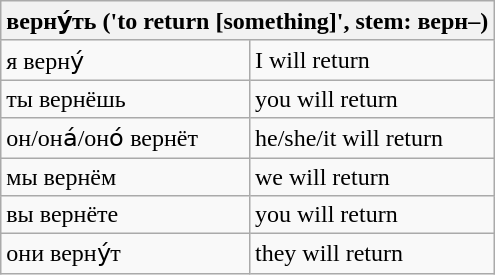<table class="wikitable">
<tr>
<th colspan="2">верну́ть ('to return [something]', stem: верн–)</th>
</tr>
<tr>
<td>я верну́</td>
<td>I will return</td>
</tr>
<tr>
<td>ты вернёшь</td>
<td>you will return</td>
</tr>
<tr>
<td>он/она́/оно́ вернёт</td>
<td>he/she/it will return</td>
</tr>
<tr>
<td>мы вернём</td>
<td>we will return</td>
</tr>
<tr>
<td>вы вернёте</td>
<td>you will return</td>
</tr>
<tr>
<td>они верну́т</td>
<td>they will return</td>
</tr>
</table>
